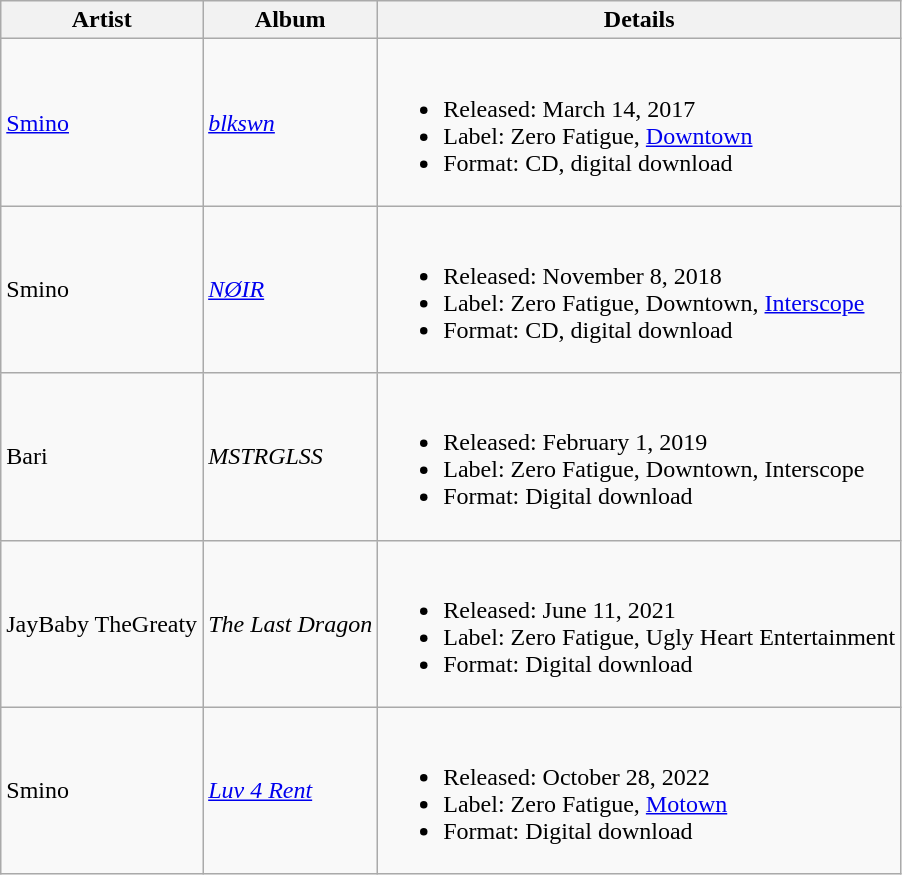<table class="wikitable sortable">
<tr>
<th>Artist</th>
<th>Album</th>
<th class="unsortable">Details</th>
</tr>
<tr>
<td><a href='#'>Smino</a></td>
<td><em><a href='#'>blkswn</a></em></td>
<td><br><ul><li>Released: March 14, 2017</li><li>Label: Zero Fatigue, <a href='#'>Downtown</a></li><li>Format: CD, digital download</li></ul></td>
</tr>
<tr>
<td>Smino</td>
<td><em><a href='#'>NØIR</a></em></td>
<td><br><ul><li>Released: November 8, 2018</li><li>Label: Zero Fatigue, Downtown, <a href='#'>Interscope</a></li><li>Format: CD, digital download</li></ul></td>
</tr>
<tr>
<td>Bari</td>
<td><em>MSTRGLSS</em></td>
<td><br><ul><li>Released: February 1, 2019</li><li>Label: Zero Fatigue, Downtown, Interscope</li><li>Format: Digital download</li></ul></td>
</tr>
<tr>
<td>JayBaby TheGreaty</td>
<td><em>The Last Dragon</em></td>
<td><br><ul><li>Released: June 11, 2021</li><li>Label: Zero Fatigue, Ugly Heart Entertainment</li><li>Format: Digital download</li></ul></td>
</tr>
<tr>
<td>Smino</td>
<td><em><a href='#'>Luv 4 Rent</a></em></td>
<td><br><ul><li>Released: October 28, 2022</li><li>Label: Zero Fatigue, <a href='#'>Motown</a></li><li>Format: Digital download</li></ul></td>
</tr>
</table>
